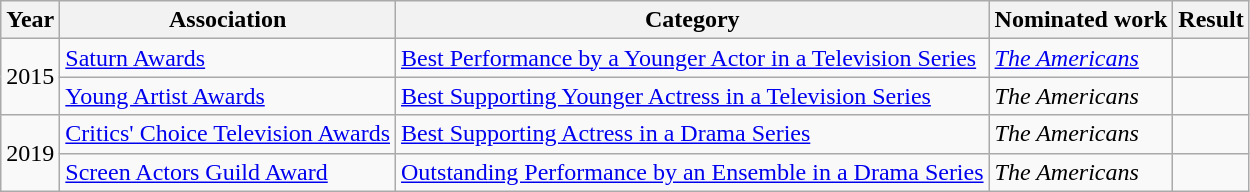<table class="wikitable sortable">
<tr>
<th>Year</th>
<th>Association</th>
<th>Category</th>
<th>Nominated work</th>
<th>Result</th>
</tr>
<tr>
<td rowspan="2">2015</td>
<td><a href='#'>Saturn Awards</a></td>
<td><a href='#'>Best Performance by a Younger Actor in a Television Series</a></td>
<td><em><a href='#'>The Americans</a></em></td>
<td></td>
</tr>
<tr>
<td><a href='#'>Young Artist Awards</a></td>
<td><a href='#'>Best Supporting Younger Actress in a Television Series</a></td>
<td><em>The Americans</em></td>
<td></td>
</tr>
<tr>
<td rowspan="2">2019</td>
<td><a href='#'>Critics' Choice Television Awards</a></td>
<td><a href='#'>Best Supporting Actress in a Drama Series</a></td>
<td><em>The Americans</em></td>
<td></td>
</tr>
<tr>
<td><a href='#'>Screen Actors Guild Award</a></td>
<td><a href='#'>Outstanding Performance by an Ensemble in a Drama Series</a></td>
<td><em>The Americans</em></td>
<td></td>
</tr>
</table>
